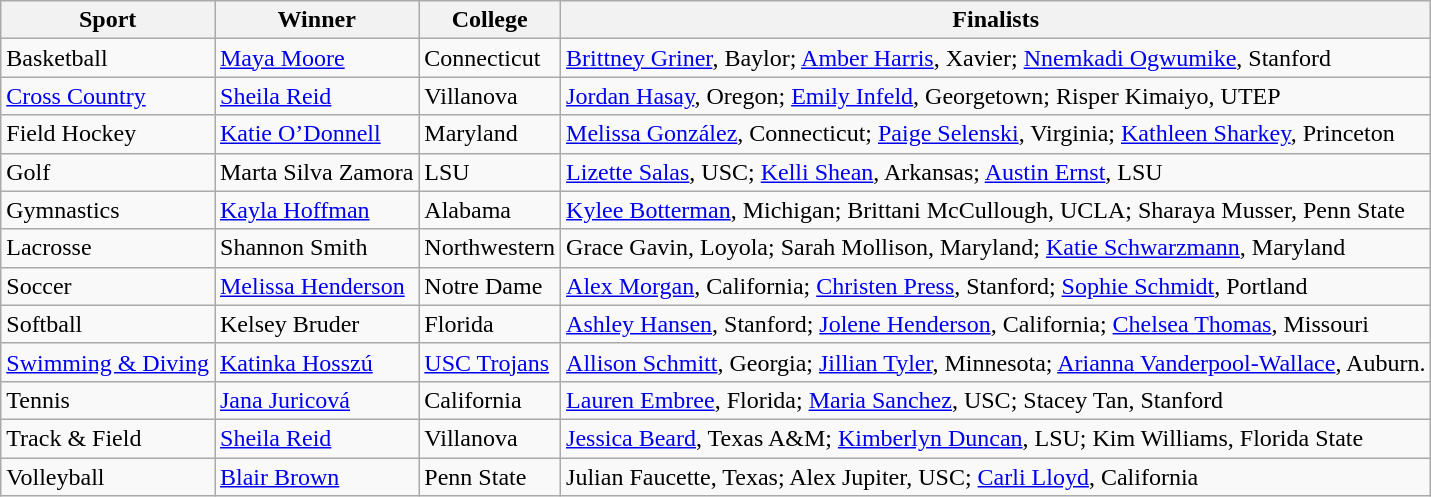<table class="wikitable">
<tr>
<th>Sport</th>
<th>Winner</th>
<th>College</th>
<th>Finalists</th>
</tr>
<tr>
<td>Basketball</td>
<td><a href='#'>Maya Moore</a></td>
<td>Connecticut</td>
<td><a href='#'>Brittney Griner</a>, Baylor; <a href='#'>Amber Harris</a>, Xavier; <a href='#'>Nnemkadi Ogwumike</a>, Stanford</td>
</tr>
<tr>
<td><a href='#'>Cross Country</a></td>
<td><a href='#'>Sheila Reid</a></td>
<td>Villanova</td>
<td><a href='#'>Jordan Hasay</a>, Oregon; <a href='#'>Emily Infeld</a>, Georgetown; Risper Kimaiyo, UTEP</td>
</tr>
<tr>
<td>Field Hockey</td>
<td><a href='#'>Katie O’Donnell</a></td>
<td>Maryland</td>
<td><a href='#'>Melissa González</a>, Connecticut; <a href='#'>Paige Selenski</a>, Virginia; <a href='#'>Kathleen Sharkey</a>, Princeton</td>
</tr>
<tr>
<td>Golf</td>
<td>Marta Silva Zamora</td>
<td>LSU</td>
<td><a href='#'>Lizette Salas</a>, USC; <a href='#'>Kelli Shean</a>, Arkansas; <a href='#'>Austin Ernst</a>, LSU</td>
</tr>
<tr>
<td>Gymnastics</td>
<td><a href='#'>Kayla Hoffman</a></td>
<td>Alabama</td>
<td><a href='#'>Kylee Botterman</a>, Michigan; Brittani McCullough, UCLA; Sharaya Musser, Penn State</td>
</tr>
<tr>
<td>Lacrosse</td>
<td>Shannon Smith</td>
<td>Northwestern</td>
<td>Grace Gavin, Loyola; Sarah Mollison, Maryland; <a href='#'>Katie Schwarzmann</a>, Maryland</td>
</tr>
<tr>
<td>Soccer</td>
<td><a href='#'>Melissa Henderson</a></td>
<td>Notre Dame</td>
<td><a href='#'>Alex Morgan</a>, California; <a href='#'>Christen Press</a>, Stanford; <a href='#'>Sophie Schmidt</a>, Portland</td>
</tr>
<tr>
<td>Softball</td>
<td>Kelsey Bruder</td>
<td>Florida</td>
<td><a href='#'>Ashley Hansen</a>, Stanford; <a href='#'>Jolene Henderson</a>, California; <a href='#'>Chelsea Thomas</a>, Missouri</td>
</tr>
<tr>
<td><a href='#'>Swimming & Diving</a></td>
<td><a href='#'>Katinka Hosszú</a></td>
<td><a href='#'>USC Trojans</a></td>
<td><a href='#'>Allison Schmitt</a>, Georgia; <a href='#'>Jillian Tyler</a>, Minnesota; <a href='#'>Arianna Vanderpool-Wallace</a>, Auburn.</td>
</tr>
<tr>
<td>Tennis</td>
<td><a href='#'>Jana Juricová</a></td>
<td>California</td>
<td><a href='#'>Lauren Embree</a>, Florida; <a href='#'>Maria Sanchez</a>, USC; Stacey Tan, Stanford</td>
</tr>
<tr>
<td>Track & Field</td>
<td><a href='#'>Sheila Reid</a></td>
<td>Villanova</td>
<td><a href='#'>Jessica Beard</a>, Texas A&M; <a href='#'>Kimberlyn Duncan</a>, LSU; Kim Williams, Florida State</td>
</tr>
<tr>
<td>Volleyball</td>
<td><a href='#'>Blair Brown</a></td>
<td>Penn State</td>
<td>Julian Faucette, Texas; Alex Jupiter, USC; <a href='#'>Carli Lloyd</a>, California</td>
</tr>
</table>
